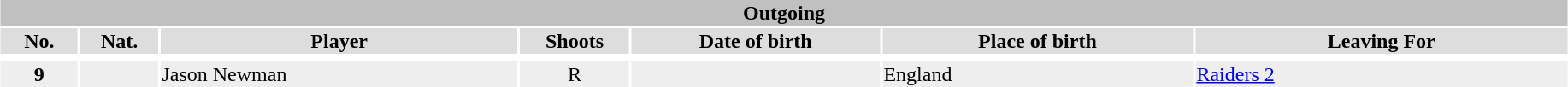<table class="toccolours"  style="width:97%; clear:both; margin:1.5em auto; text-align:center;">
<tr>
<th colspan="11" style="background:silver; color:black;">Outgoing</th>
</tr>
<tr style="background:#ddd;">
<th width="5%">No.</th>
<th width="5%">Nat.</th>
<th !width="22%">Player</th>
<th width="7%">Shoots</th>
<th width="16%">Date of birth</th>
<th width="20%">Place of birth</th>
<th width="24%">Leaving For</th>
</tr>
<tr>
<td></td>
<td></td>
<td></td>
<td></td>
<td></td>
<td></td>
<td></td>
</tr>
<tr style="background:#eee;">
<td><strong>9</strong></td>
<td></td>
<td align="left">Jason Newman</td>
<td>R</td>
<td align="left"></td>
<td align="left">England</td>
<td align="left"><a href='#'>Raiders 2</a></td>
</tr>
</table>
